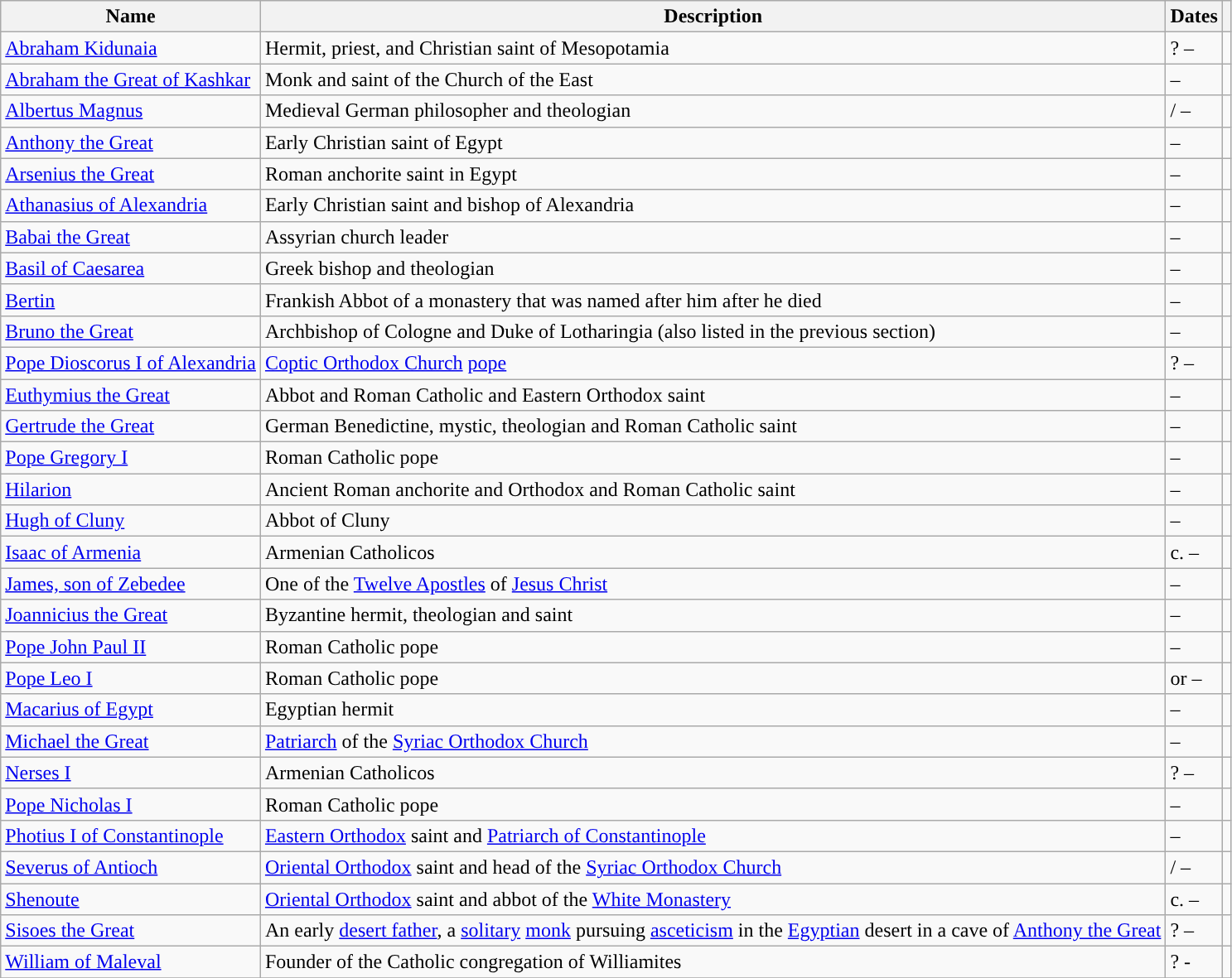<table class="wikitable sortable">
<tr>
<th>Name</th>
<th>Description</th>
<th>Dates</th>
<th class="unsortable"></th>
</tr>
<tr>
<td><a href='#'>Abraham Kidunaia</a></td>
<td>Hermit, priest, and Christian saint of Mesopotamia</td>
<td>? – </td>
<td></td>
</tr>
<tr>
<td><a href='#'>Abraham the Great of Kashkar</a></td>
<td>Monk and saint of the Church of the East</td>
<td> – </td>
<td></td>
</tr>
<tr>
<td><a href='#'>Albertus Magnus</a></td>
<td>Medieval German philosopher and theologian</td>
<td>/ – </td>
<td></td>
</tr>
<tr>
<td><a href='#'>Anthony the Great</a></td>
<td>Early Christian saint of Egypt</td>
<td> – </td>
<td></td>
</tr>
<tr>
<td><a href='#'>Arsenius the Great</a></td>
<td>Roman anchorite saint in Egypt</td>
<td> – </td>
<td></td>
</tr>
<tr>
<td><a href='#'>Athanasius of Alexandria</a></td>
<td>Early Christian saint and bishop of Alexandria</td>
<td> – </td>
<td></td>
</tr>
<tr>
<td><a href='#'>Babai the Great</a></td>
<td>Assyrian church leader</td>
<td> – </td>
<td></td>
</tr>
<tr>
<td><a href='#'>Basil of Caesarea</a></td>
<td>Greek bishop and theologian</td>
<td> – </td>
<td></td>
</tr>
<tr>
<td><a href='#'>Bertin</a></td>
<td>Frankish Abbot of a monastery that was named after him after he died</td>
<td> – </td>
<td></td>
</tr>
<tr>
<td><a href='#'>Bruno the Great</a></td>
<td>Archbishop of Cologne and Duke of Lotharingia (also listed in the previous section)</td>
<td> – </td>
<td></td>
</tr>
<tr>
<td><a href='#'>Pope Dioscorus I of Alexandria</a></td>
<td><a href='#'>Coptic Orthodox Church</a> <a href='#'>pope</a></td>
<td>? – </td>
<td></td>
</tr>
<tr>
<td><a href='#'>Euthymius the Great</a></td>
<td>Abbot and Roman Catholic and Eastern Orthodox saint</td>
<td> – </td>
<td></td>
</tr>
<tr>
<td><a href='#'>Gertrude the Great</a></td>
<td>German Benedictine, mystic, theologian and Roman Catholic saint</td>
<td> – </td>
<td></td>
</tr>
<tr>
<td><a href='#'>Pope Gregory I</a></td>
<td>Roman Catholic pope</td>
<td> – </td>
<td></td>
</tr>
<tr>
<td><a href='#'>Hilarion</a></td>
<td>Ancient Roman anchorite and Orthodox and Roman Catholic saint</td>
<td> – </td>
<td></td>
</tr>
<tr>
<td><a href='#'>Hugh of Cluny</a></td>
<td>Abbot of Cluny</td>
<td> – </td>
<td></td>
</tr>
<tr>
<td><a href='#'>Isaac of Armenia</a></td>
<td>Armenian Catholicos</td>
<td>c. – </td>
</tr>
<tr>
<td><a href='#'>James, son of Zebedee</a></td>
<td>One of the <a href='#'>Twelve Apostles</a> of <a href='#'>Jesus Christ</a></td>
<td> – </td>
<td></td>
</tr>
<tr>
<td><a href='#'>Joannicius the Great</a></td>
<td>Byzantine hermit, theologian and saint</td>
<td> – </td>
<td></td>
</tr>
<tr>
<td><a href='#'>Pope John Paul II</a></td>
<td>Roman Catholic pope</td>
<td> – </td>
<td></td>
</tr>
<tr>
<td><a href='#'>Pope Leo I</a></td>
<td>Roman Catholic pope</td>
<td> or  – </td>
<td></td>
</tr>
<tr>
<td><a href='#'>Macarius of Egypt</a></td>
<td>Egyptian hermit</td>
<td> – </td>
<td></td>
</tr>
<tr>
<td><a href='#'>Michael the Great</a></td>
<td><a href='#'>Patriarch</a> of the <a href='#'>Syriac Orthodox Church</a></td>
<td> – </td>
<td></td>
</tr>
<tr>
<td><a href='#'>Nerses I</a></td>
<td>Armenian Catholicos</td>
<td>? – </td>
<td></td>
</tr>
<tr>
<td><a href='#'>Pope Nicholas I</a></td>
<td>Roman Catholic pope</td>
<td> – </td>
<td></td>
</tr>
<tr>
<td><a href='#'>Photius I of Constantinople</a></td>
<td><a href='#'>Eastern Orthodox</a> saint and <a href='#'>Patriarch of Constantinople</a></td>
<td> – </td>
<td></td>
</tr>
<tr>
<td><a href='#'>Severus of Antioch</a></td>
<td><a href='#'>Oriental Orthodox</a> saint and head of the <a href='#'>Syriac Orthodox Church</a></td>
<td>/ – </td>
<td></td>
</tr>
<tr>
<td><a href='#'>Shenoute</a></td>
<td><a href='#'>Oriental Orthodox</a> saint and abbot of the <a href='#'>White Monastery</a></td>
<td>c. – </td>
<td></td>
</tr>
<tr>
<td><a href='#'>Sisoes the Great</a></td>
<td>An early <a href='#'>desert father</a>, a <a href='#'>solitary</a> <a href='#'>monk</a> pursuing <a href='#'>asceticism</a> in the <a href='#'>Egyptian</a> desert in a cave of <a href='#'>Anthony the Great</a></td>
<td>? – </td>
<td></td>
</tr>
<tr>
<td><a href='#'>William of Maleval</a></td>
<td>Founder of the Catholic congregation of Williamites</td>
<td>? - </td>
<td></td>
</tr>
<tr>
</tr>
</table>
